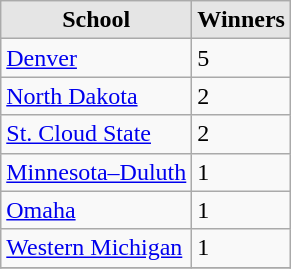<table class="wikitable">
<tr>
<th style="background:#e5e5e5;">School</th>
<th style="background:#e5e5e5;">Winners</th>
</tr>
<tr>
<td><a href='#'>Denver</a></td>
<td>5</td>
</tr>
<tr>
<td><a href='#'>North Dakota</a></td>
<td>2</td>
</tr>
<tr>
<td><a href='#'>St. Cloud State</a></td>
<td>2</td>
</tr>
<tr>
<td><a href='#'>Minnesota–Duluth</a></td>
<td>1</td>
</tr>
<tr>
<td><a href='#'>Omaha</a></td>
<td>1</td>
</tr>
<tr>
<td><a href='#'>Western Michigan</a></td>
<td>1</td>
</tr>
<tr>
</tr>
</table>
